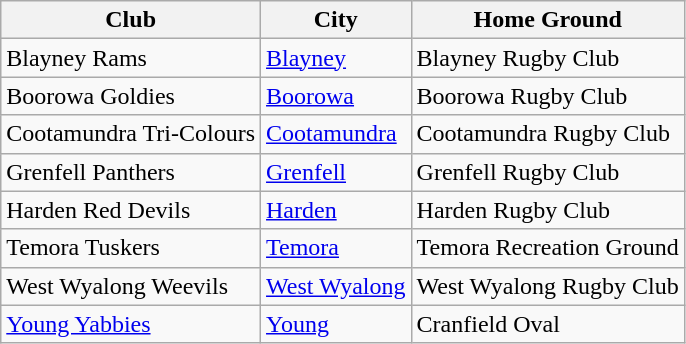<table class="wikitable">
<tr>
<th>Club</th>
<th>City</th>
<th>Home Ground</th>
</tr>
<tr>
<td> Blayney Rams</td>
<td><a href='#'>Blayney</a></td>
<td>Blayney Rugby Club</td>
</tr>
<tr>
<td> Boorowa Goldies</td>
<td><a href='#'>Boorowa</a></td>
<td>Boorowa Rugby Club</td>
</tr>
<tr>
<td> Cootamundra Tri-Colours</td>
<td><a href='#'>Cootamundra</a></td>
<td>Cootamundra Rugby Club</td>
</tr>
<tr>
<td> Grenfell Panthers</td>
<td><a href='#'>Grenfell</a></td>
<td>Grenfell Rugby Club</td>
</tr>
<tr>
<td> Harden Red Devils</td>
<td><a href='#'>Harden</a></td>
<td>Harden Rugby Club</td>
</tr>
<tr>
<td> Temora Tuskers</td>
<td><a href='#'>Temora</a></td>
<td>Temora Recreation Ground</td>
</tr>
<tr>
<td> West Wyalong Weevils</td>
<td><a href='#'>West Wyalong</a></td>
<td>West Wyalong Rugby Club</td>
</tr>
<tr>
<td> <a href='#'>Young Yabbies</a></td>
<td><a href='#'>Young</a></td>
<td>Cranfield Oval</td>
</tr>
</table>
